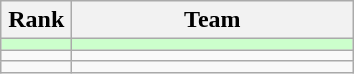<table class="wikitable" style="text-align:center">
<tr>
<th width=40>Rank</th>
<th width=180>Team</th>
</tr>
<tr bgcolor=#ccffcc>
<td></td>
<td style="text-align:left"></td>
</tr>
<tr>
<td></td>
<td style="text-align:left"></td>
</tr>
<tr>
<td></td>
<td style="text-align:left"></td>
</tr>
</table>
